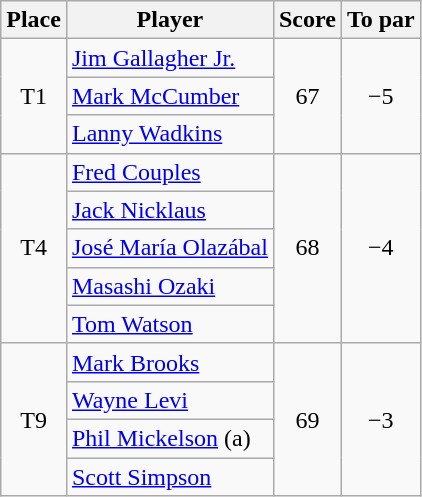<table class="wikitable">
<tr>
<th>Place</th>
<th>Player</th>
<th>Score</th>
<th>To par</th>
</tr>
<tr>
<td rowspan="3" align=center>T1</td>
<td> <a href='#'>Jim Gallagher Jr.</a></td>
<td rowspan="3" align=center>67</td>
<td rowspan="3" align=center>−5</td>
</tr>
<tr>
<td> <a href='#'>Mark McCumber</a></td>
</tr>
<tr>
<td> <a href='#'>Lanny Wadkins</a></td>
</tr>
<tr>
<td rowspan="5" align=center>T4</td>
<td> <a href='#'>Fred Couples</a></td>
<td rowspan="5" align=center>68</td>
<td rowspan="5" align=center>−4</td>
</tr>
<tr>
<td> <a href='#'>Jack Nicklaus</a></td>
</tr>
<tr>
<td> <a href='#'>José María Olazábal</a></td>
</tr>
<tr>
<td> <a href='#'>Masashi Ozaki</a></td>
</tr>
<tr>
<td> <a href='#'>Tom Watson</a></td>
</tr>
<tr>
<td rowspan="4" align=center>T9</td>
<td> <a href='#'>Mark Brooks</a></td>
<td rowspan="4" align=center>69</td>
<td rowspan="4" align=center>−3</td>
</tr>
<tr>
<td> <a href='#'>Wayne Levi</a></td>
</tr>
<tr>
<td> <a href='#'>Phil Mickelson</a> (a)</td>
</tr>
<tr>
<td> <a href='#'>Scott Simpson</a></td>
</tr>
</table>
